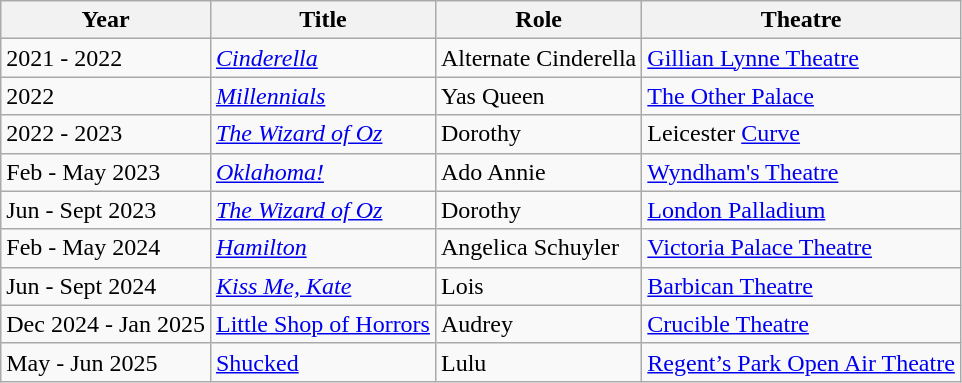<table class="wikitable">
<tr>
<th>Year</th>
<th>Title</th>
<th>Role</th>
<th>Theatre</th>
</tr>
<tr>
<td>2021 - 2022</td>
<td><a href='#'><em>Cinderella</em></a></td>
<td>Alternate Cinderella</td>
<td><a href='#'>Gillian Lynne Theatre</a></td>
</tr>
<tr>
<td>2022</td>
<td><a href='#'><em>Millennials</em></a></td>
<td>Yas Queen</td>
<td><a href='#'>The Other Palace</a></td>
</tr>
<tr>
<td>2022 - 2023</td>
<td><a href='#'><em>The Wizard of Oz</em></a></td>
<td>Dorothy</td>
<td>Leicester <a href='#'>Curve</a></td>
</tr>
<tr>
<td>Feb - May 2023</td>
<td><em><a href='#'>Oklahoma!</a></em></td>
<td>Ado Annie</td>
<td><a href='#'>Wyndham's Theatre</a></td>
</tr>
<tr>
<td>Jun - Sept 2023</td>
<td><a href='#'><em>The Wizard of Oz</em></a></td>
<td>Dorothy</td>
<td><a href='#'>London Palladium</a></td>
</tr>
<tr>
<td>Feb - May 2024</td>
<td><a href='#'><em>Hamilton</em></a></td>
<td>Angelica Schuyler</td>
<td><a href='#'>Victoria Palace Theatre</a></td>
</tr>
<tr>
<td>Jun - Sept 2024</td>
<td><em><a href='#'>Kiss Me, Kate</a></em></td>
<td>Lois</td>
<td><a href='#'>Barbican Theatre</a></td>
</tr>
<tr>
<td>Dec 2024 - Jan 2025</td>
<td><a href='#'>Little Shop of Horrors</a></td>
<td>Audrey</td>
<td><a href='#'>Crucible Theatre</a></td>
</tr>
<tr>
<td>May - Jun 2025</td>
<td><a href='#'>Shucked</a></td>
<td>Lulu</td>
<td><a href='#'>Regent’s Park Open Air Theatre</a></td>
</tr>
</table>
